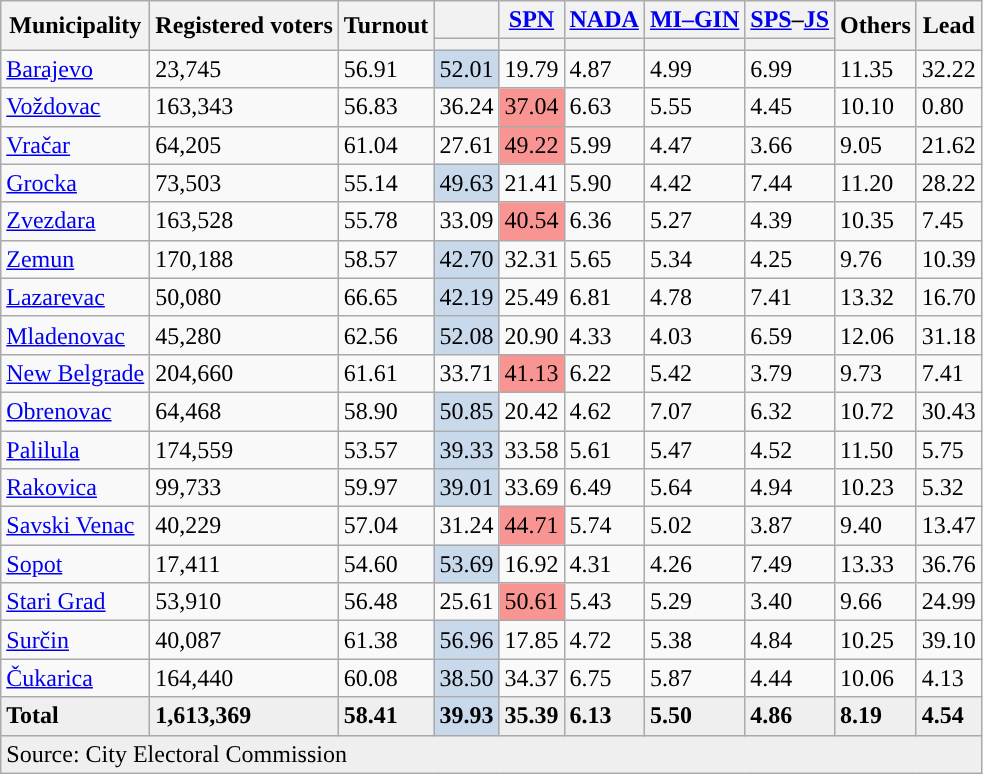<table class="wikitable">
<tr>
<th rowspan="2">Municipality</th>
<th rowspan="2">Registered voters</th>
<th rowspan="2">Turnout</th>
<th></th>
<th><a href='#'>SPN</a></th>
<th><a href='#'>NADA</a></th>
<th><a href='#'>MI–GIN</a></th>
<th><a href='#'>SPS</a>–<a href='#'>JS</a></th>
<th rowspan="2">Others</th>
<th rowspan="2">Lead</th>
</tr>
<tr>
<th style="background:"></th>
<th style="background:"></th>
<th style="background:"></th>
<th style="background:"></th>
<th style="background:"></th>
</tr>
<tr>
<td><a href='#'>Barajevo</a></td>
<td>23,745</td>
<td>56.91</td>
<td style="background:#C8D9EC">52.01</td>
<td>19.79</td>
<td>4.87</td>
<td>4.99</td>
<td>6.99</td>
<td>11.35</td>
<td style="background:">32.22</td>
</tr>
<tr>
<td><a href='#'>Voždovac</a></td>
<td>163,343</td>
<td>56.83</td>
<td>36.24</td>
<td style="background:#F89593">37.04</td>
<td>6.63</td>
<td>5.55</td>
<td>4.45</td>
<td>10.10</td>
<td style="background:">0.80</td>
</tr>
<tr>
<td><a href='#'>Vračar</a></td>
<td>64,205</td>
<td>61.04</td>
<td>27.61</td>
<td style="background:#F89593">49.22</td>
<td>5.99</td>
<td>4.47</td>
<td>3.66</td>
<td>9.05</td>
<td style="background:">21.62</td>
</tr>
<tr>
<td><a href='#'>Grocka</a></td>
<td>73,503</td>
<td>55.14</td>
<td style="background:#C8D9EC">49.63</td>
<td>21.41</td>
<td>5.90</td>
<td>4.42</td>
<td>7.44</td>
<td>11.20</td>
<td style="background:">28.22</td>
</tr>
<tr>
<td><a href='#'>Zvezdara</a></td>
<td>163,528</td>
<td>55.78</td>
<td>33.09</td>
<td style="background:#F89593">40.54</td>
<td>6.36</td>
<td>5.27</td>
<td>4.39</td>
<td>10.35</td>
<td style="background:">7.45</td>
</tr>
<tr>
<td><a href='#'>Zemun</a></td>
<td>170,188</td>
<td>58.57</td>
<td style="background:#C8D9EC">42.70</td>
<td>32.31</td>
<td>5.65</td>
<td>5.34</td>
<td>4.25</td>
<td>9.76</td>
<td style="background:">10.39</td>
</tr>
<tr>
<td><a href='#'>Lazarevac</a></td>
<td>50,080</td>
<td>66.65</td>
<td style="background:#C8D9EC">42.19</td>
<td>25.49</td>
<td>6.81</td>
<td>4.78</td>
<td>7.41</td>
<td>13.32</td>
<td style="background:">16.70</td>
</tr>
<tr>
<td><a href='#'>Mladenovac</a></td>
<td>45,280</td>
<td>62.56</td>
<td style="background:#C8D9EC">52.08</td>
<td>20.90</td>
<td>4.33</td>
<td>4.03</td>
<td>6.59</td>
<td>12.06</td>
<td style="background:">31.18</td>
</tr>
<tr>
<td><a href='#'>New Belgrade</a></td>
<td>204,660</td>
<td>61.61</td>
<td>33.71</td>
<td style="background:#F89593">41.13</td>
<td>6.22</td>
<td>5.42</td>
<td>3.79</td>
<td>9.73</td>
<td style="background:">7.41</td>
</tr>
<tr>
<td><a href='#'>Obrenovac</a></td>
<td>64,468</td>
<td>58.90</td>
<td style="background:#C8D9EC">50.85</td>
<td>20.42</td>
<td>4.62</td>
<td>7.07</td>
<td>6.32</td>
<td>10.72</td>
<td style="background:">30.43</td>
</tr>
<tr>
<td><a href='#'>Palilula</a></td>
<td>174,559</td>
<td>53.57</td>
<td style="background:#C8D9EC">39.33</td>
<td>33.58</td>
<td>5.61</td>
<td>5.47</td>
<td>4.52</td>
<td>11.50</td>
<td style="background:">5.75</td>
</tr>
<tr>
<td><a href='#'>Rakovica</a></td>
<td>99,733</td>
<td>59.97</td>
<td style="background:#C8D9EC">39.01</td>
<td>33.69</td>
<td>6.49</td>
<td>5.64</td>
<td>4.94</td>
<td>10.23</td>
<td style="background:">5.32</td>
</tr>
<tr>
<td><a href='#'>Savski Venac</a></td>
<td>40,229</td>
<td>57.04</td>
<td>31.24</td>
<td style="background:#F89593">44.71</td>
<td>5.74</td>
<td>5.02</td>
<td>3.87</td>
<td>9.40</td>
<td style="background:">13.47</td>
</tr>
<tr>
<td><a href='#'>Sopot</a></td>
<td>17,411</td>
<td>54.60</td>
<td style="background:#C8D9EC">53.69</td>
<td>16.92</td>
<td>4.31</td>
<td>4.26</td>
<td>7.49</td>
<td>13.33</td>
<td style="background:">36.76</td>
</tr>
<tr>
<td><a href='#'>Stari Grad</a></td>
<td>53,910</td>
<td>56.48</td>
<td>25.61</td>
<td style="background:#F89593">50.61</td>
<td>5.43</td>
<td>5.29</td>
<td>3.40</td>
<td>9.66</td>
<td style="background:">24.99</td>
</tr>
<tr>
<td><a href='#'>Surčin</a></td>
<td>40,087</td>
<td>61.38</td>
<td style="background:#C8D9EC">56.96</td>
<td>17.85</td>
<td>4.72</td>
<td>5.38</td>
<td>4.84</td>
<td>10.25</td>
<td style="background:">39.10</td>
</tr>
<tr>
<td><a href='#'>Čukarica</a></td>
<td>164,440</td>
<td>60.08</td>
<td style="background:#C8D9EC">38.50</td>
<td>34.37</td>
<td>6.75</td>
<td>5.87</td>
<td>4.44</td>
<td>10.06</td>
<td style="background:">4.13</td>
</tr>
<tr style="background:#EFEFEF">
<td><strong>Total</strong></td>
<td><strong>1,613,369</strong></td>
<td><strong>58.41</strong></td>
<td style="background:#C8D9EC"><strong>39.93</strong></td>
<td><strong>35.39</strong></td>
<td><strong>6.13</strong></td>
<td><strong>5.50</strong></td>
<td><strong>4.86</strong></td>
<td><strong>8.19</strong></td>
<td style="background:"><strong>4.54</strong></td>
</tr>
<tr style="background:#EFEFEF">
<td colspan="10">Source: City Electoral Commission</td>
</tr>
</table>
